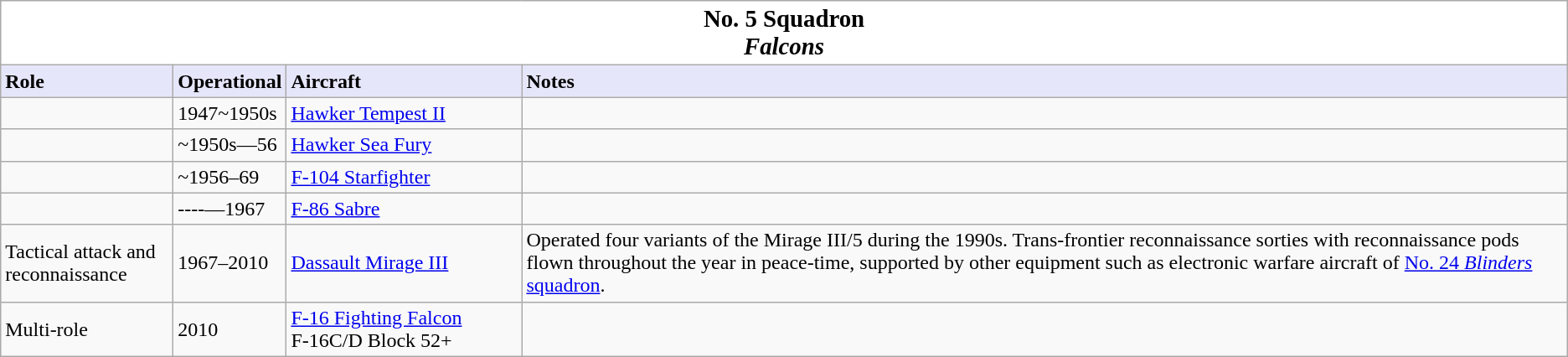<table class="wikitable">
<tr>
<th style="text-align: middle; background: white;" colspan="4"><big>No. 5 Squadron <br> <em>Falcons</em></big></th>
</tr>
<tr>
<th style="text-align: left; background: lavender;" width="130">Role</th>
<th style="text-align: left; background: lavender;" width=" ">Operational</th>
<th style="text-align: left; background: lavender;" width="180">Aircraft</th>
<th style="text-align: left; background: lavender;" width=" ">Notes</th>
</tr>
<tr valign="top">
<td></td>
<td>1947~1950s</td>
<td><a href='#'>Hawker Tempest II</a></td>
<td></td>
</tr>
<tr>
<td></td>
<td>~1950s—56</td>
<td><a href='#'>Hawker Sea Fury</a></td>
<td></td>
</tr>
<tr>
<td></td>
<td>~1956–69</td>
<td><a href='#'>F-104 Starfighter</a></td>
<td></td>
</tr>
<tr>
<td></td>
<td>----—1967</td>
<td><a href='#'>F-86 Sabre</a></td>
<td></td>
</tr>
<tr>
<td>Tactical attack and reconnaissance</td>
<td>1967–2010</td>
<td><a href='#'>Dassault Mirage III</a></td>
<td>Operated four variants of the Mirage III/5 during the 1990s. Trans-frontier reconnaissance sorties with reconnaissance pods flown throughout the year in peace-time, supported by other equipment such as electronic warfare aircraft of <a href='#'>No. 24 <em>Blinders</em> squadron</a>.</td>
</tr>
<tr>
<td>Multi-role</td>
<td>2010</td>
<td><a href='#'>F-16 Fighting Falcon</a><br>F-16C/D Block 52+</td>
<td></td>
</tr>
</table>
